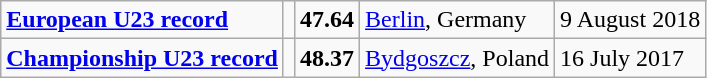<table class="wikitable">
<tr>
<td><strong><a href='#'>European U23 record</a></strong></td>
<td></td>
<td><strong>47.64</strong></td>
<td><a href='#'>Berlin</a>, Germany</td>
<td>9 August 2018</td>
</tr>
<tr>
<td><strong><a href='#'>Championship U23 record</a></strong></td>
<td></td>
<td><strong>48.37</strong></td>
<td><a href='#'>Bydgoszcz</a>, Poland</td>
<td>16 July 2017</td>
</tr>
</table>
